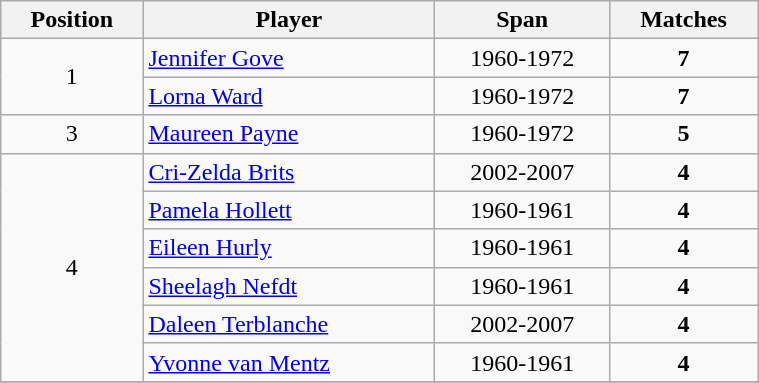<table class="wikitable" style="text-align: center; width:40%">
<tr>
<th>Position</th>
<th>Player</th>
<th>Span</th>
<th>Matches</th>
</tr>
<tr>
<td rowspan=2>1</td>
<td align="left"><a href='#'>Jennifer Gove</a></td>
<td>1960-1972</td>
<td><strong>7</strong></td>
</tr>
<tr>
<td align="left"><a href='#'>Lorna Ward</a></td>
<td>1960-1972</td>
<td><strong>7</strong></td>
</tr>
<tr>
<td>3</td>
<td align="left"><a href='#'>Maureen Payne</a></td>
<td>1960-1972</td>
<td><strong>5</strong></td>
</tr>
<tr>
<td rowspan=6>4</td>
<td align="left"><a href='#'>Cri-Zelda Brits</a></td>
<td>2002-2007</td>
<td><strong>4</strong></td>
</tr>
<tr>
<td align="left"><a href='#'>Pamela Hollett</a></td>
<td>1960-1961</td>
<td><strong>4</strong></td>
</tr>
<tr>
<td align="left"><a href='#'>Eileen Hurly</a></td>
<td>1960-1961</td>
<td><strong>4</strong></td>
</tr>
<tr>
<td align="left"><a href='#'>Sheelagh Nefdt</a></td>
<td>1960-1961</td>
<td><strong>4</strong></td>
</tr>
<tr>
<td align="left"><a href='#'>Daleen Terblanche</a></td>
<td>2002-2007</td>
<td><strong>4</strong></td>
</tr>
<tr>
<td align="left"><a href='#'>Yvonne van Mentz</a></td>
<td>1960-1961</td>
<td><strong>4</strong></td>
</tr>
<tr>
</tr>
</table>
